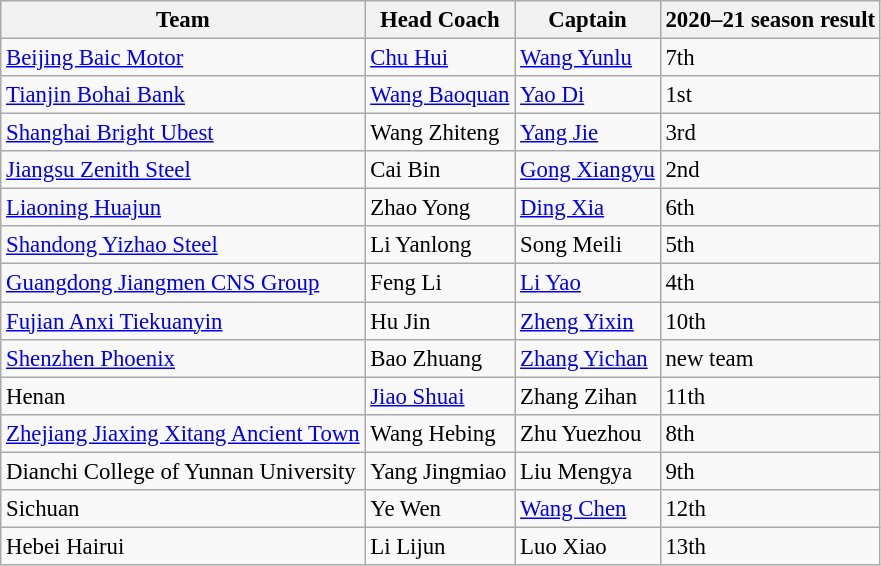<table class="wikitable sortable" style="font-size:95%">
<tr>
<th>Team</th>
<th>Head Coach</th>
<th>Captain</th>
<th>2020–21 season result</th>
</tr>
<tr>
<td><a href='#'>Beijing Baic Motor</a></td>
<td> <a href='#'>Chu Hui</a></td>
<td> <a href='#'>Wang Yunlu</a></td>
<td>7th</td>
</tr>
<tr>
<td><a href='#'>Tianjin Bohai Bank</a></td>
<td> <a href='#'>Wang Baoquan</a></td>
<td> <a href='#'>Yao Di</a></td>
<td>1st</td>
</tr>
<tr>
<td><a href='#'>Shanghai Bright Ubest</a></td>
<td> Wang Zhiteng</td>
<td> <a href='#'>Yang Jie</a></td>
<td>3rd</td>
</tr>
<tr>
<td><a href='#'>Jiangsu Zenith Steel</a></td>
<td> Cai Bin</td>
<td> <a href='#'>Gong Xiangyu</a></td>
<td>2nd</td>
</tr>
<tr>
<td><a href='#'>Liaoning Huajun</a></td>
<td> Zhao Yong</td>
<td> <a href='#'>Ding Xia</a></td>
<td>6th</td>
</tr>
<tr>
<td><a href='#'>Shandong Yizhao Steel</a></td>
<td> Li Yanlong</td>
<td> Song Meili</td>
<td>5th</td>
</tr>
<tr>
<td><a href='#'>Guangdong Jiangmen CNS Group</a></td>
<td> Feng Li</td>
<td> <a href='#'>Li Yao</a></td>
<td>4th</td>
</tr>
<tr>
<td><a href='#'>Fujian Anxi Tiekuanyin</a></td>
<td> Hu Jin</td>
<td> <a href='#'>Zheng Yixin</a></td>
<td>10th</td>
</tr>
<tr>
<td><a href='#'>Shenzhen Phoenix</a></td>
<td> Bao Zhuang</td>
<td> <a href='#'>Zhang Yichan</a></td>
<td>new team</td>
</tr>
<tr>
<td>Henan</td>
<td> <a href='#'>Jiao Shuai</a></td>
<td> Zhang Zihan</td>
<td>11th</td>
</tr>
<tr>
<td><a href='#'>Zhejiang Jiaxing Xitang Ancient Town</a></td>
<td> Wang Hebing</td>
<td> Zhu Yuezhou</td>
<td>8th</td>
</tr>
<tr>
<td>Dianchi College of Yunnan University</td>
<td> Yang Jingmiao</td>
<td> Liu Mengya</td>
<td>9th</td>
</tr>
<tr>
<td>Sichuan</td>
<td> Ye Wen</td>
<td> <a href='#'>Wang Chen</a></td>
<td>12th</td>
</tr>
<tr>
<td>Hebei Hairui</td>
<td> Li Lijun</td>
<td> Luo Xiao</td>
<td>13th</td>
</tr>
</table>
